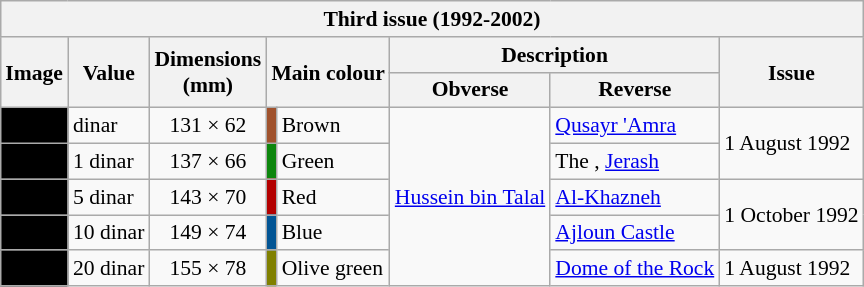<table class="wikitable" style="margin:auto; font-size:90%; border-width:1px;">
<tr>
<th colspan=10>Third issue (1992-2002)</th>
</tr>
<tr>
<th rowspan=2>Image</th>
<th rowspan=2>Value</th>
<th rowspan=2>Dimensions<br>(mm)</th>
<th rowspan=2 colspan=2>Main colour</th>
<th colspan=2>Description</th>
<th rowspan=2>Issue</th>
</tr>
<tr>
<th>Obverse</th>
<th>Reverse</th>
</tr>
<tr>
<td style="background:#000; text-align:center;"></td>
<td> dinar</td>
<td align=center>131 × 62</td>
<td style="background:#A0522D;"></td>
<td>Brown</td>
<td rowspan="5"><a href='#'>Hussein bin Talal</a></td>
<td><a href='#'>Qusayr 'Amra</a></td>
<td rowspan="2">1 August 1992</td>
</tr>
<tr>
<td style="background:#000; text-align:center;"></td>
<td>1 dinar</td>
<td align=center>137 × 66</td>
<td style="background:#0D860D;"></td>
<td>Green</td>
<td>The , <a href='#'>Jerash</a></td>
</tr>
<tr>
<td style="background:#000; text-align:center;"></td>
<td>5 dinar</td>
<td align=center>143 × 70</td>
<td style="background:#B30000;"></td>
<td>Red</td>
<td><a href='#'>Al-Khazneh</a></td>
<td rowspan="2">1 October 1992</td>
</tr>
<tr>
<td style="background:#000; text-align:center;"></td>
<td>10 dinar</td>
<td align=center>149 × 74</td>
<td style="background:#015494;"></td>
<td>Blue</td>
<td><a href='#'>Ajloun Castle</a></td>
</tr>
<tr>
<td style="background:#000; text-align:center;"></td>
<td>20 dinar</td>
<td align=center>155 × 78</td>
<td style="background:#808000;"></td>
<td>Olive green</td>
<td><a href='#'>Dome of the Rock</a></td>
<td>1 August 1992</td>
</tr>
</table>
